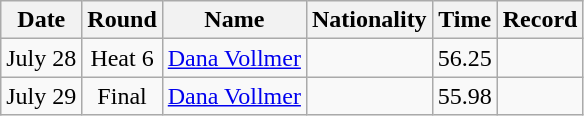<table class="wikitable" style="text-align:center">
<tr>
<th>Date</th>
<th>Round</th>
<th>Name</th>
<th>Nationality</th>
<th>Time</th>
<th>Record</th>
</tr>
<tr>
<td>July 28</td>
<td>Heat 6</td>
<td align="left"><a href='#'>Dana Vollmer</a></td>
<td align="left"></td>
<td>56.25</td>
<td></td>
</tr>
<tr>
<td>July 29</td>
<td>Final</td>
<td align="left"><a href='#'>Dana Vollmer</a></td>
<td align="left"></td>
<td>55.98</td>
<td></td>
</tr>
</table>
